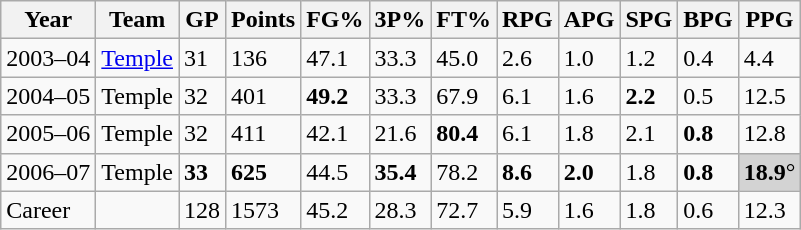<table class="wikitable">
<tr>
<th>Year</th>
<th>Team</th>
<th>GP</th>
<th>Points</th>
<th>FG%</th>
<th>3P%</th>
<th>FT%</th>
<th>RPG</th>
<th>APG</th>
<th>SPG</th>
<th>BPG</th>
<th>PPG</th>
</tr>
<tr>
<td>2003–04</td>
<td><a href='#'>Temple</a></td>
<td>31</td>
<td>136</td>
<td>47.1</td>
<td>33.3</td>
<td>45.0</td>
<td>2.6</td>
<td>1.0</td>
<td>1.2</td>
<td>0.4</td>
<td>4.4</td>
</tr>
<tr>
<td>2004–05</td>
<td>Temple</td>
<td>32</td>
<td>401</td>
<td><strong>49.2</strong></td>
<td>33.3</td>
<td>67.9</td>
<td>6.1</td>
<td>1.6</td>
<td><strong>2.2</strong></td>
<td>0.5</td>
<td>12.5</td>
</tr>
<tr>
<td>2005–06</td>
<td>Temple</td>
<td>32</td>
<td>411</td>
<td>42.1</td>
<td>21.6</td>
<td><strong>80.4</strong></td>
<td>6.1</td>
<td>1.8</td>
<td>2.1</td>
<td><strong>0.8</strong></td>
<td>12.8</td>
</tr>
<tr>
<td>2006–07</td>
<td>Temple</td>
<td><strong>33</strong></td>
<td><strong>625</strong></td>
<td>44.5</td>
<td><strong>35.4</strong></td>
<td>78.2</td>
<td><strong>8.6</strong></td>
<td><strong>2.0</strong></td>
<td>1.8</td>
<td><strong>0.8</strong></td>
<td style="background:#D3D3D3"><strong>18.9</strong>°</td>
</tr>
<tr>
<td>Career</td>
<td></td>
<td>128</td>
<td>1573</td>
<td>45.2</td>
<td>28.3</td>
<td>72.7</td>
<td>5.9</td>
<td>1.6</td>
<td>1.8</td>
<td>0.6</td>
<td>12.3</td>
</tr>
</table>
